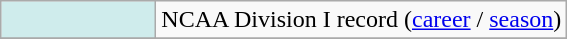<table class="wikitable">
<tr>
<td style="background-color:#CFECEC; width:6em"></td>
<td>NCAA Division I record (<a href='#'>career</a> / <a href='#'>season</a>)</td>
</tr>
<tr>
</tr>
</table>
